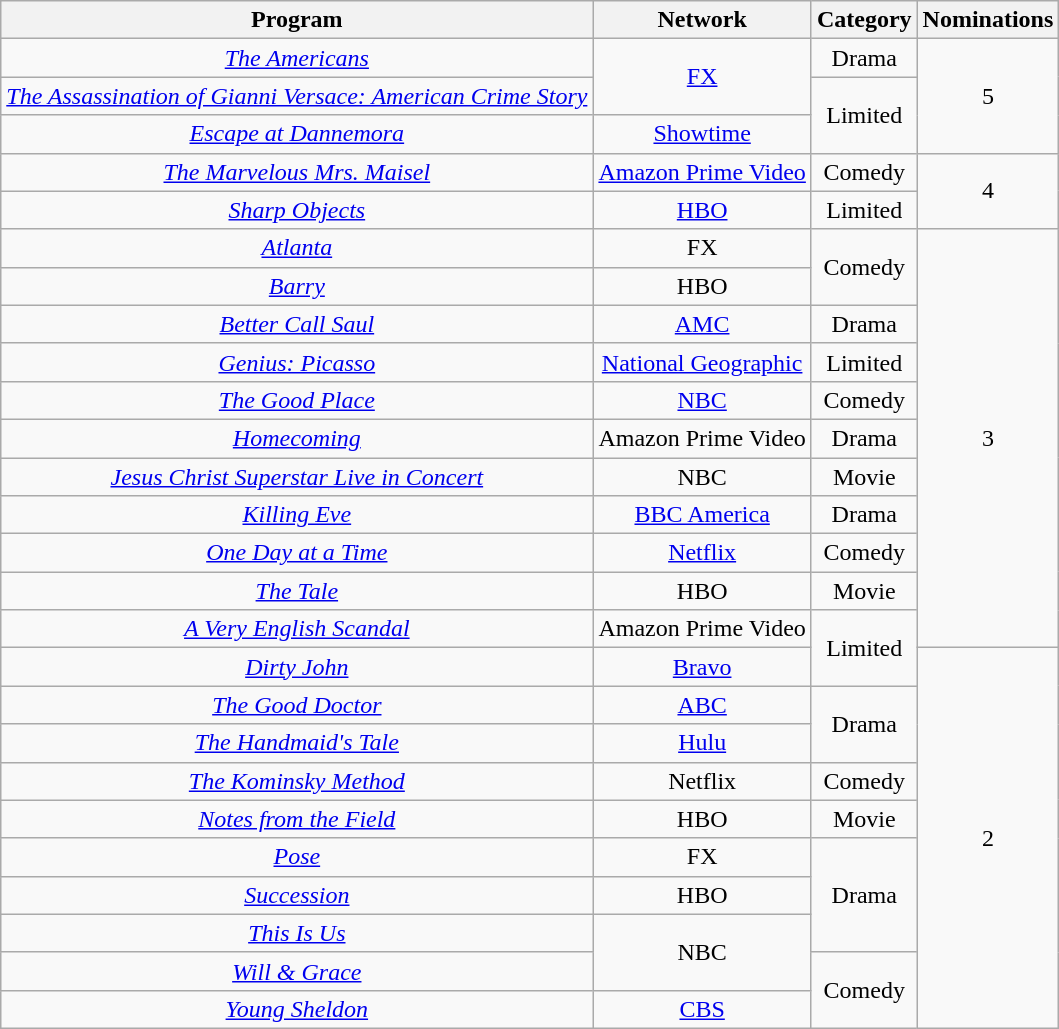<table class="wikitable sortable" style="text-align:center;" background: #f6e39c;>
<tr>
<th scope="col" style="text-align:center;">Program</th>
<th scope="col" style="text-align:center;">Network</th>
<th scope="col" style="text-align:center;">Category</th>
<th scope="col" style="width:55px;">Nominations</th>
</tr>
<tr>
<td><em><a href='#'>The Americans</a></em></td>
<td rowspan="2"><a href='#'>FX</a></td>
<td>Drama</td>
<td rowspan="3" style="text-align:center">5</td>
</tr>
<tr>
<td><em><a href='#'>The Assassination of Gianni Versace: American Crime Story</a></em></td>
<td rowspan="2">Limited</td>
</tr>
<tr>
<td><em><a href='#'>Escape at Dannemora</a></em></td>
<td><a href='#'>Showtime</a></td>
</tr>
<tr>
<td><em><a href='#'>The Marvelous Mrs. Maisel</a></em></td>
<td><a href='#'>Amazon Prime Video</a></td>
<td>Comedy</td>
<td rowspan="2" style="text-align:center">4</td>
</tr>
<tr>
<td><em><a href='#'>Sharp Objects</a></em></td>
<td><a href='#'>HBO</a></td>
<td>Limited</td>
</tr>
<tr>
<td><em><a href='#'>Atlanta</a></em></td>
<td>FX</td>
<td rowspan="2">Comedy</td>
<td rowspan="11" style="text-align:center">3</td>
</tr>
<tr>
<td><em><a href='#'>Barry</a></em></td>
<td>HBO</td>
</tr>
<tr>
<td><em><a href='#'>Better Call Saul</a></em></td>
<td><a href='#'>AMC</a></td>
<td>Drama</td>
</tr>
<tr>
<td><em><a href='#'>Genius: Picasso</a></em></td>
<td><a href='#'>National Geographic</a></td>
<td>Limited</td>
</tr>
<tr>
<td><em><a href='#'>The Good Place</a></em></td>
<td><a href='#'>NBC</a></td>
<td>Comedy</td>
</tr>
<tr>
<td><em><a href='#'>Homecoming</a></em></td>
<td>Amazon Prime Video</td>
<td>Drama</td>
</tr>
<tr>
<td><em><a href='#'>Jesus Christ Superstar Live in Concert</a></em></td>
<td>NBC</td>
<td>Movie</td>
</tr>
<tr>
<td><em><a href='#'>Killing Eve</a></em></td>
<td><a href='#'>BBC America</a></td>
<td>Drama</td>
</tr>
<tr>
<td><em><a href='#'>One Day at a Time</a></em></td>
<td><a href='#'>Netflix</a></td>
<td>Comedy</td>
</tr>
<tr>
<td><em><a href='#'>The Tale</a></em></td>
<td>HBO</td>
<td>Movie</td>
</tr>
<tr>
<td><em><a href='#'>A Very English Scandal</a></em></td>
<td>Amazon Prime Video</td>
<td rowspan="2">Limited</td>
</tr>
<tr>
<td><em><a href='#'>Dirty John</a></em></td>
<td><a href='#'>Bravo</a></td>
<td rowspan="10" style="text-align:center">2</td>
</tr>
<tr>
<td><em><a href='#'>The Good Doctor</a></em></td>
<td><a href='#'>ABC</a></td>
<td rowspan="2">Drama</td>
</tr>
<tr>
<td><em><a href='#'>The Handmaid's Tale</a></em></td>
<td><a href='#'>Hulu</a></td>
</tr>
<tr>
<td><em><a href='#'>The Kominsky Method</a></em></td>
<td>Netflix</td>
<td>Comedy</td>
</tr>
<tr>
<td><em><a href='#'>Notes from the Field</a></em></td>
<td>HBO</td>
<td>Movie</td>
</tr>
<tr>
<td><em><a href='#'>Pose</a></em></td>
<td>FX</td>
<td rowspan="3">Drama</td>
</tr>
<tr>
<td><em><a href='#'>Succession</a></em></td>
<td>HBO</td>
</tr>
<tr>
<td><em><a href='#'>This Is Us</a></em></td>
<td rowspan="2">NBC</td>
</tr>
<tr>
<td><em><a href='#'>Will & Grace</a></em></td>
<td rowspan="2">Comedy</td>
</tr>
<tr>
<td><em><a href='#'>Young Sheldon</a></em></td>
<td><a href='#'>CBS</a></td>
</tr>
</table>
